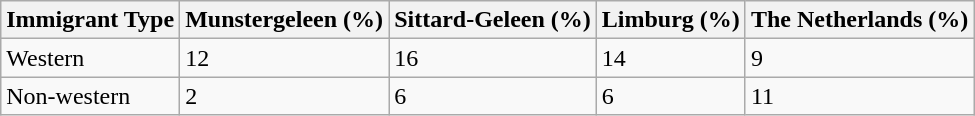<table class="wikitable">
<tr>
<th>Immigrant Type</th>
<th>Munstergeleen (%)</th>
<th>Sittard-Geleen (%)</th>
<th>Limburg (%)</th>
<th>The Netherlands (%)</th>
</tr>
<tr>
<td>Western</td>
<td>12</td>
<td>16</td>
<td>14</td>
<td>9</td>
</tr>
<tr>
<td>Non-western</td>
<td>2</td>
<td>6</td>
<td>6</td>
<td>11</td>
</tr>
</table>
